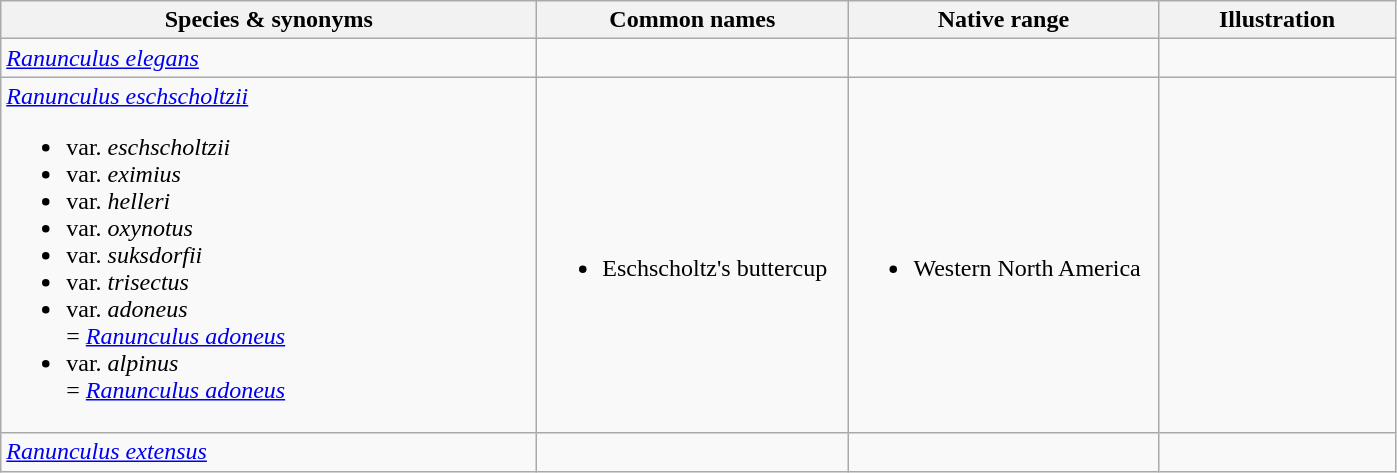<table class="wikitable">
<tr>
<th width=350>Species & synonyms</th>
<th width=200>Common names</th>
<th width=200>Native range</th>
<th width=150>Illustration</th>
</tr>
<tr>
<td><em><a href='#'>Ranunculus elegans</a></em> </td>
<td></td>
<td></td>
<td></td>
</tr>
<tr>
<td><em><a href='#'>Ranunculus eschscholtzii</a></em> <br><ul><li>var. <em>eschscholtzii</em></li><li>var. <em>eximius</em> </li><li>var. <em>helleri</em> </li><li>var. <em>oxynotus</em> </li><li>var. <em>suksdorfii</em> </li><li>var. <em>trisectus</em> </li><li>var. <em>adoneus</em> <br> = <em><a href='#'>Ranunculus adoneus</a></em></li><li>var. <em>alpinus</em> <br> = <em><a href='#'>Ranunculus adoneus</a></em></li></ul></td>
<td><br><ul><li>Eschscholtz's buttercup</li></ul></td>
<td><br><ul><li>Western North America</li></ul></td>
<td></td>
</tr>
<tr>
<td><em><a href='#'>Ranunculus extensus</a></em> </td>
<td></td>
<td></td>
<td></td>
</tr>
</table>
